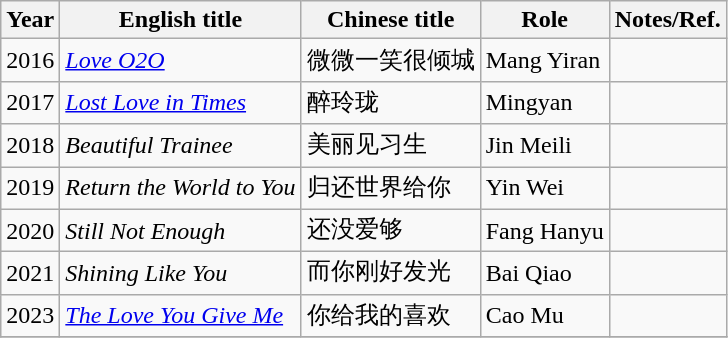<table class="wikitable sortable">
<tr>
<th>Year</th>
<th>English title</th>
<th>Chinese title</th>
<th>Role</th>
<th>Notes/Ref.</th>
</tr>
<tr>
<td>2016</td>
<td><em><a href='#'>Love O2O</a></em></td>
<td>微微一笑很倾城</td>
<td>Mang Yiran</td>
<td></td>
</tr>
<tr>
<td>2017</td>
<td><em><a href='#'>Lost Love in Times</a></em></td>
<td>醉玲珑</td>
<td>Mingyan</td>
<td></td>
</tr>
<tr>
<td>2018</td>
<td><em>Beautiful Trainee</em></td>
<td>美丽见习生</td>
<td>Jin Meili</td>
<td></td>
</tr>
<tr>
<td>2019</td>
<td><em>Return the World to You</em></td>
<td>归还世界给你</td>
<td>Yin Wei</td>
<td></td>
</tr>
<tr>
<td>2020</td>
<td><em>Still Not Enough</em></td>
<td>还没爱够</td>
<td>Fang Hanyu</td>
<td></td>
</tr>
<tr>
<td>2021</td>
<td><em>Shining Like You</em></td>
<td>而你刚好发光</td>
<td>Bai Qiao</td>
<td></td>
</tr>
<tr>
<td>2023</td>
<td><em><a href='#'>The Love You Give Me</a></em></td>
<td>你给我的喜欢</td>
<td>Cao Mu</td>
<td></td>
</tr>
<tr>
</tr>
</table>
